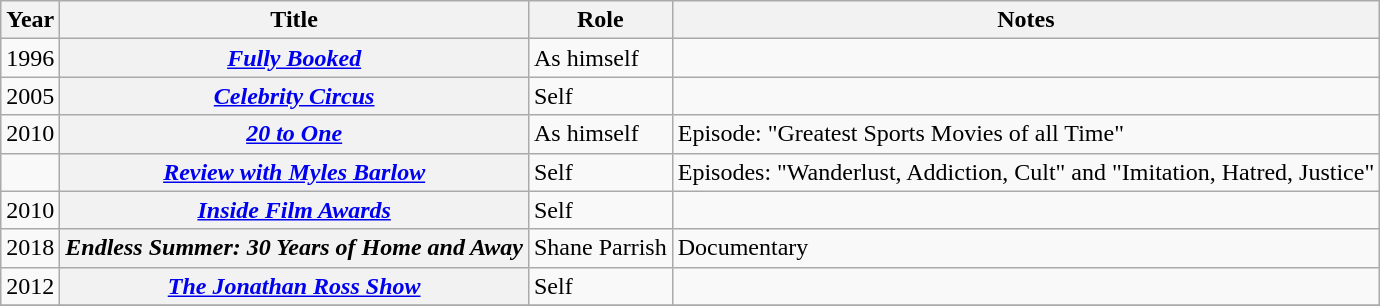<table class="wikitable plainrowheaders sortable">
<tr>
<th scope="col">Year</th>
<th scope="col">Title</th>
<th scope="col">Role</th>
<th class="unsortable">Notes</th>
</tr>
<tr>
<td>1996</td>
<th scope="row"><em><a href='#'>Fully Booked</a></em></th>
<td>As himself</td>
<td></td>
</tr>
<tr>
<td>2005</td>
<th scope="row"><em><a href='#'>Celebrity Circus</a> </em></th>
<td>Self</td>
<td></td>
</tr>
<tr>
<td>2010</td>
<th scope="row"><em><a href='#'>20 to One</a></em></th>
<td>As himself</td>
<td>Episode: "Greatest Sports Movies of all Time"</td>
</tr>
<tr>
<td></td>
<th scope="row"><em><a href='#'>Review with Myles Barlow</a></em></th>
<td>Self</td>
<td>Episodes: "Wanderlust, Addiction, Cult" and "Imitation, Hatred, Justice"</td>
</tr>
<tr>
<td>2010</td>
<th scope="row"><em><a href='#'>Inside Film Awards</a></em></th>
<td>Self</td>
<td></td>
</tr>
<tr>
<td>2018</td>
<th scope="row"><em>Endless Summer: 30 Years of Home and Away</em></th>
<td>Shane Parrish</td>
<td>Documentary</td>
</tr>
<tr>
<td>2012</td>
<th scope="row"><em><a href='#'>The Jonathan Ross Show</a></em></th>
<td>Self</td>
<td></td>
</tr>
<tr>
</tr>
</table>
